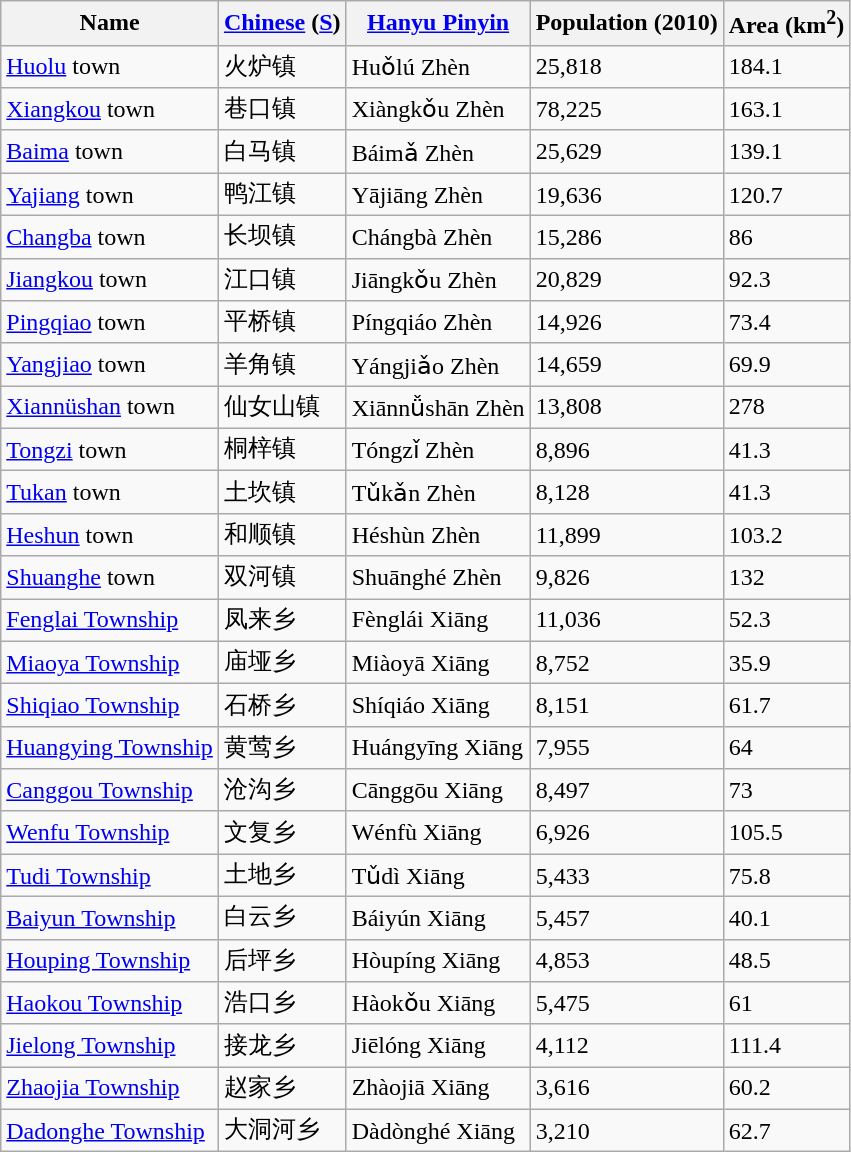<table class="wikitable">
<tr>
<th>Name</th>
<th><a href='#'>Chinese</a> (<a href='#'>S</a>)</th>
<th><a href='#'>Hanyu Pinyin</a></th>
<th>Population (2010)</th>
<th>Area (km<sup>2</sup>)</th>
</tr>
<tr>
<td><a href='#'>Huolu</a> town</td>
<td>火炉镇</td>
<td>Huǒlú Zhèn</td>
<td>25,818</td>
<td>184.1</td>
</tr>
<tr>
<td><a href='#'>Xiangkou</a> town</td>
<td>巷口镇</td>
<td>Xiàngkǒu Zhèn</td>
<td>78,225</td>
<td>163.1</td>
</tr>
<tr>
<td><a href='#'>Baima</a> town</td>
<td>白马镇</td>
<td>Báimǎ Zhèn</td>
<td>25,629</td>
<td>139.1</td>
</tr>
<tr>
<td><a href='#'>Yajiang</a> town</td>
<td>鸭江镇</td>
<td>Yājiāng Zhèn</td>
<td>19,636</td>
<td>120.7</td>
</tr>
<tr>
<td><a href='#'>Changba</a> town</td>
<td>长坝镇</td>
<td>Chángbà Zhèn</td>
<td>15,286</td>
<td>86</td>
</tr>
<tr>
<td><a href='#'>Jiangkou</a> town</td>
<td>江口镇</td>
<td>Jiāngkǒu Zhèn</td>
<td>20,829</td>
<td>92.3</td>
</tr>
<tr>
<td><a href='#'>Pingqiao</a> town</td>
<td>平桥镇</td>
<td>Píngqiáo Zhèn</td>
<td>14,926</td>
<td>73.4</td>
</tr>
<tr>
<td><a href='#'>Yangjiao</a> town</td>
<td>羊角镇</td>
<td>Yángjiǎo Zhèn</td>
<td>14,659</td>
<td>69.9</td>
</tr>
<tr>
<td><a href='#'>Xiannüshan</a> town</td>
<td>仙女山镇</td>
<td>Xiānnǚshān Zhèn</td>
<td>13,808</td>
<td>278</td>
</tr>
<tr>
<td><a href='#'>Tongzi</a> town</td>
<td>桐梓镇</td>
<td>Tóngzǐ Zhèn</td>
<td>8,896</td>
<td>41.3</td>
</tr>
<tr>
<td><a href='#'>Tukan</a> town</td>
<td>土坎镇</td>
<td>Tǔkǎn Zhèn</td>
<td>8,128</td>
<td>41.3</td>
</tr>
<tr>
<td><a href='#'>Heshun</a> town</td>
<td>和顺镇</td>
<td>Héshùn Zhèn</td>
<td>11,899</td>
<td>103.2</td>
</tr>
<tr>
<td><a href='#'>Shuanghe</a> town</td>
<td>双河镇</td>
<td>Shuānghé Zhèn</td>
<td>9,826</td>
<td>132</td>
</tr>
<tr>
<td><a href='#'>Fenglai Township</a></td>
<td>凤来乡</td>
<td>Fènglái Xiāng</td>
<td>11,036</td>
<td>52.3</td>
</tr>
<tr>
<td><a href='#'>Miaoya Township</a></td>
<td>庙垭乡</td>
<td>Miàoyā Xiāng</td>
<td>8,752</td>
<td>35.9</td>
</tr>
<tr>
<td><a href='#'>Shiqiao Township</a></td>
<td>石桥乡</td>
<td>Shíqiáo Xiāng</td>
<td>8,151</td>
<td>61.7</td>
</tr>
<tr>
<td><a href='#'>Huangying Township</a></td>
<td>黄莺乡</td>
<td>Huángyīng Xiāng</td>
<td>7,955</td>
<td>64</td>
</tr>
<tr>
<td><a href='#'>Canggou Township</a></td>
<td>沧沟乡</td>
<td>Cānggōu Xiāng</td>
<td>8,497</td>
<td>73</td>
</tr>
<tr>
<td><a href='#'>Wenfu Township</a></td>
<td>文复乡</td>
<td>Wénfù Xiāng</td>
<td>6,926</td>
<td>105.5</td>
</tr>
<tr>
<td><a href='#'>Tudi Township</a></td>
<td>土地乡</td>
<td>Tǔdì Xiāng</td>
<td>5,433</td>
<td>75.8</td>
</tr>
<tr>
<td><a href='#'>Baiyun Township</a></td>
<td>白云乡</td>
<td>Báiyún Xiāng</td>
<td>5,457</td>
<td>40.1</td>
</tr>
<tr>
<td><a href='#'>Houping Township</a></td>
<td>后坪乡</td>
<td>Hòupíng Xiāng</td>
<td>4,853</td>
<td>48.5</td>
</tr>
<tr>
<td><a href='#'>Haokou Township</a></td>
<td>浩口乡</td>
<td>Hàokǒu Xiāng</td>
<td>5,475</td>
<td>61</td>
</tr>
<tr>
<td><a href='#'>Jielong Township</a></td>
<td>接龙乡</td>
<td>Jiēlóng Xiāng</td>
<td>4,112</td>
<td>111.4</td>
</tr>
<tr>
<td><a href='#'>Zhaojia Township</a></td>
<td>赵家乡</td>
<td>Zhàojiā Xiāng</td>
<td>3,616</td>
<td>60.2</td>
</tr>
<tr>
<td><a href='#'>Dadonghe Township</a></td>
<td>大洞河乡</td>
<td>Dàdònghé Xiāng</td>
<td>3,210</td>
<td>62.7</td>
</tr>
</table>
